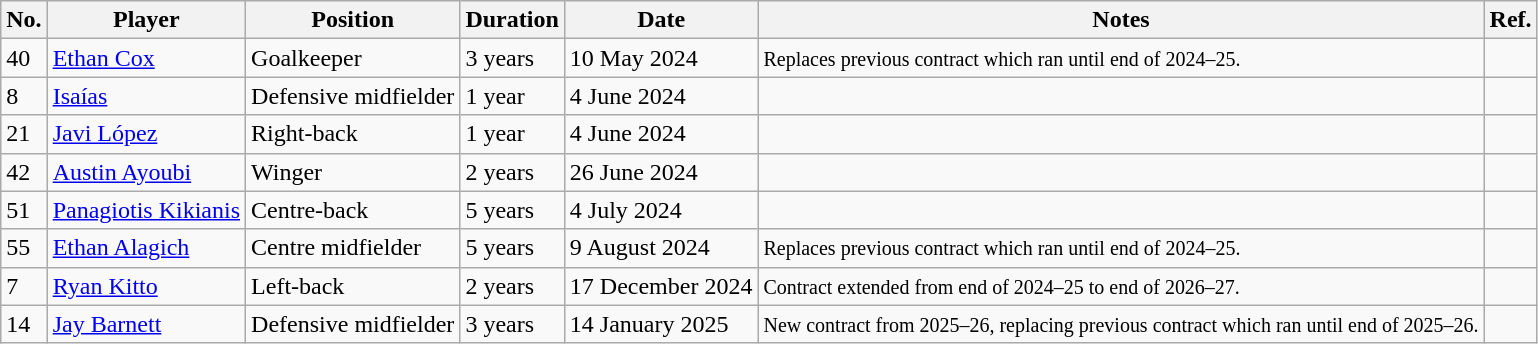<table class="wikitable">
<tr>
<th>No.</th>
<th>Player</th>
<th>Position</th>
<th>Duration</th>
<th>Date</th>
<th>Notes</th>
<th>Ref.</th>
</tr>
<tr>
<td>40</td>
<td><a href='#'>Ethan Cox</a></td>
<td>Goalkeeper</td>
<td>3 years</td>
<td>10 May 2024</td>
<td><small>Replaces previous contract which ran until end of 2024–25.</small></td>
<td></td>
</tr>
<tr>
<td>8</td>
<td> <a href='#'>Isaías</a></td>
<td>Defensive midfielder</td>
<td>1 year</td>
<td>4 June 2024</td>
<td></td>
<td></td>
</tr>
<tr>
<td>21</td>
<td> <a href='#'>Javi López</a></td>
<td>Right-back</td>
<td>1 year</td>
<td>4 June 2024</td>
<td></td>
<td></td>
</tr>
<tr>
<td>42</td>
<td><a href='#'>Austin Ayoubi</a></td>
<td>Winger</td>
<td>2 years</td>
<td>26 June 2024</td>
<td></td>
<td></td>
</tr>
<tr>
<td>51</td>
<td><a href='#'>Panagiotis Kikianis</a></td>
<td>Centre-back</td>
<td>5 years</td>
<td>4 July 2024</td>
<td></td>
<td></td>
</tr>
<tr>
<td>55</td>
<td><a href='#'>Ethan Alagich</a></td>
<td>Centre midfielder</td>
<td>5 years</td>
<td>9 August 2024</td>
<td><small>Replaces previous contract which ran until end of 2024–25.</small></td>
<td></td>
</tr>
<tr>
<td>7</td>
<td><a href='#'>Ryan Kitto</a></td>
<td>Left-back</td>
<td>2 years</td>
<td>17 December 2024</td>
<td><small>Contract extended from end of 2024–25 to end of 2026–27.</small></td>
<td></td>
</tr>
<tr>
<td>14</td>
<td><a href='#'>Jay Barnett</a></td>
<td>Defensive midfielder</td>
<td>3 years</td>
<td>14 January 2025</td>
<td><small>New contract from 2025–26, replacing previous contract which ran until end of 2025–26.</small></td>
<td></td>
</tr>
</table>
